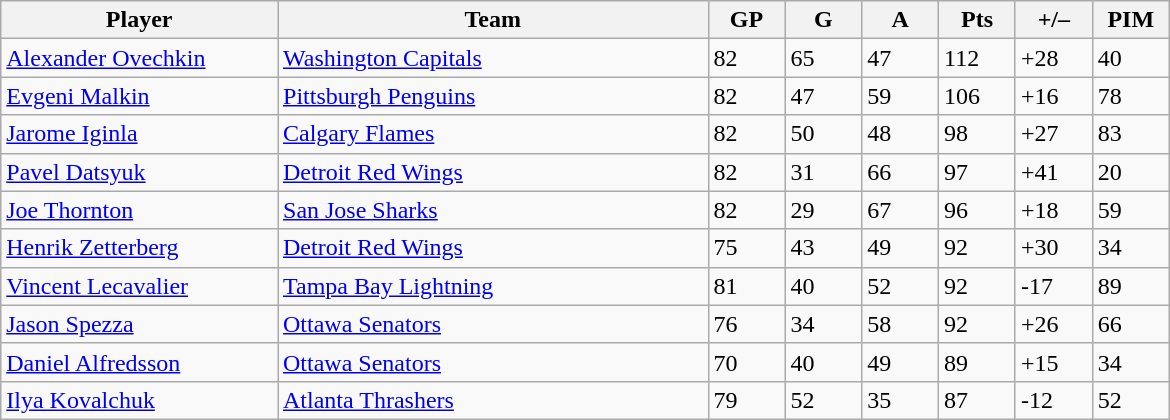<table class="wikitable sortable">
<tr>
<th bgcolor="#DDDDFF" width="18%">Player</th>
<th bgcolor="#DDDDFF" width="28%">Team</th>
<th bgcolor="#DDDDFF" width="5%">GP</th>
<th bgcolor="#DDDDFF" width="5%">G</th>
<th bgcolor="#DDDDFF" width="5%">A</th>
<th bgcolor="#DDDDFF" width="5%">Pts</th>
<th bgcolor="#DDDDFF" width="5%">+/–</th>
<th bgcolor="#DDDDFF" width="5%">PIM</th>
</tr>
<tr>
<td><a href='#'>Alexander Ovechkin</a></td>
<td><a href='#'>Washington Capitals</a></td>
<td>82</td>
<td>65</td>
<td>47</td>
<td>112</td>
<td>+28</td>
<td>40</td>
</tr>
<tr>
<td><a href='#'>Evgeni Malkin</a></td>
<td><a href='#'>Pittsburgh Penguins</a></td>
<td>82</td>
<td>47</td>
<td>59</td>
<td>106</td>
<td>+16</td>
<td>78</td>
</tr>
<tr>
<td><a href='#'>Jarome Iginla</a></td>
<td><a href='#'>Calgary Flames</a></td>
<td>82</td>
<td>50</td>
<td>48</td>
<td>98</td>
<td>+27</td>
<td>83</td>
</tr>
<tr>
<td><a href='#'>Pavel Datsyuk</a></td>
<td><a href='#'>Detroit Red Wings</a></td>
<td>82</td>
<td>31</td>
<td>66</td>
<td>97</td>
<td>+41</td>
<td>20</td>
</tr>
<tr>
<td><a href='#'>Joe Thornton</a></td>
<td><a href='#'>San Jose Sharks</a></td>
<td>82</td>
<td>29</td>
<td>67</td>
<td>96</td>
<td>+18</td>
<td>59</td>
</tr>
<tr>
<td><a href='#'>Henrik Zetterberg</a></td>
<td><a href='#'>Detroit Red Wings</a></td>
<td>75</td>
<td>43</td>
<td>49</td>
<td>92</td>
<td>+30</td>
<td>34</td>
</tr>
<tr>
<td><a href='#'>Vincent Lecavalier</a></td>
<td><a href='#'>Tampa Bay Lightning</a></td>
<td>81</td>
<td>40</td>
<td>52</td>
<td>92</td>
<td>-17</td>
<td>89</td>
</tr>
<tr>
<td><a href='#'>Jason Spezza</a></td>
<td><a href='#'>Ottawa Senators</a></td>
<td>76</td>
<td>34</td>
<td>58</td>
<td>92</td>
<td>+26</td>
<td>66</td>
</tr>
<tr>
<td><a href='#'>Daniel Alfredsson</a></td>
<td><a href='#'>Ottawa Senators</a></td>
<td>70</td>
<td>40</td>
<td>49</td>
<td>89</td>
<td>+15</td>
<td>34</td>
</tr>
<tr>
<td><a href='#'>Ilya Kovalchuk</a></td>
<td><a href='#'>Atlanta Thrashers</a></td>
<td>79</td>
<td>52</td>
<td>35</td>
<td>87</td>
<td>-12</td>
<td>52</td>
</tr>
</table>
